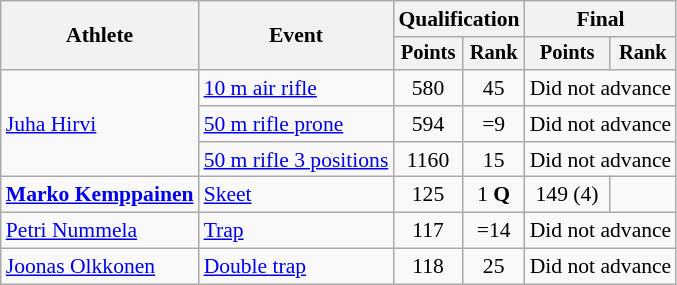<table class="wikitable" style="font-size:90%">
<tr>
<th rowspan="2">Athlete</th>
<th rowspan="2">Event</th>
<th colspan=2>Qualification</th>
<th colspan=2>Final</th>
</tr>
<tr style="font-size:95%">
<th>Points</th>
<th>Rank</th>
<th>Points</th>
<th>Rank</th>
</tr>
<tr align=center>
<td align=left rowspan=3><a href='#'>Juha Hirvi</a></td>
<td align=left><a href='#'>10 m air rifle</a></td>
<td>580</td>
<td>45</td>
<td colspan=2>Did not advance</td>
</tr>
<tr align=center>
<td align=left><a href='#'>50 m rifle prone</a></td>
<td>594</td>
<td>=9</td>
<td colspan=2>Did not advance</td>
</tr>
<tr align=center>
<td align=left><a href='#'>50 m rifle 3 positions</a></td>
<td>1160</td>
<td>15</td>
<td colspan=2>Did not advance</td>
</tr>
<tr align=center>
<td align=left><strong><a href='#'>Marko Kemppainen</a></strong></td>
<td align=left><a href='#'>Skeet</a></td>
<td>125 </td>
<td>1 <strong>Q</strong></td>
<td>149 (4)</td>
<td></td>
</tr>
<tr align=center>
<td align=left><a href='#'>Petri Nummela</a></td>
<td align=left><a href='#'>Trap</a></td>
<td>117</td>
<td>=14</td>
<td colspan=2>Did not advance</td>
</tr>
<tr align=center>
<td align=left><a href='#'>Joonas Olkkonen</a></td>
<td align=left><a href='#'>Double trap</a></td>
<td>118</td>
<td>25</td>
<td colspan=2>Did not advance</td>
</tr>
</table>
